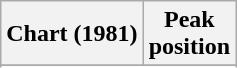<table class="wikitable sortable">
<tr>
<th>Chart (1981)</th>
<th>Peak<br>position</th>
</tr>
<tr>
</tr>
<tr>
</tr>
<tr>
</tr>
</table>
